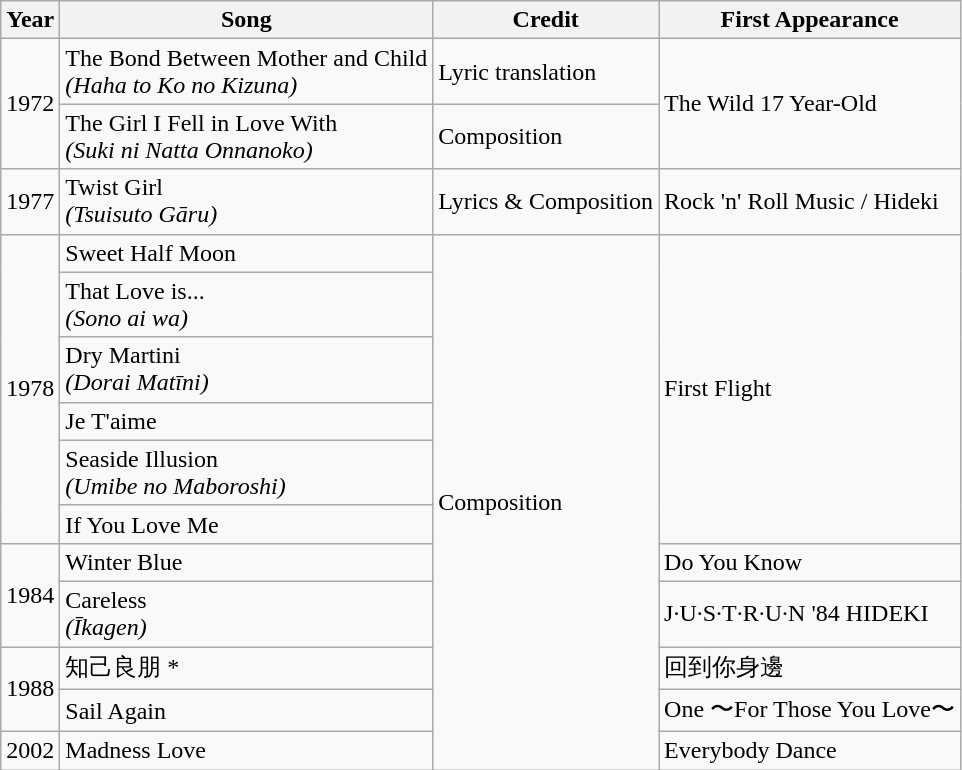<table class="wikitable">
<tr>
<th>Year</th>
<th>Song</th>
<th>Credit</th>
<th>First Appearance</th>
</tr>
<tr>
<td rowspan="2">1972</td>
<td>The Bond Between Mother and Child<br><em>(Haha to Ko no Kizuna)</em></td>
<td>Lyric translation</td>
<td rowspan="2">The Wild 17 Year-Old</td>
</tr>
<tr>
<td>The Girl I Fell in Love With<br><em>(Suki ni Natta Onnanoko)</em></td>
<td>Composition</td>
</tr>
<tr>
<td>1977</td>
<td>Twist Girl<br><em>(Tsuisuto Gāru)</em></td>
<td>Lyrics & Composition</td>
<td>Rock 'n' Roll Music / Hideki</td>
</tr>
<tr>
<td rowspan="6">1978</td>
<td>Sweet Half Moon</td>
<td rowspan="11">Composition</td>
<td rowspan="6">First Flight</td>
</tr>
<tr>
<td>That Love is...<br><em>(Sono ai wa)</em></td>
</tr>
<tr>
<td>Dry Martini<br><em>(Dorai Matīni)</em></td>
</tr>
<tr>
<td>Je T'aime</td>
</tr>
<tr>
<td>Seaside Illusion<br><em>(Umibe no Maboroshi)</em></td>
</tr>
<tr>
<td>If You Love Me</td>
</tr>
<tr>
<td rowspan="2">1984</td>
<td>Winter Blue</td>
<td>Do You Know</td>
</tr>
<tr>
<td>Careless<br><em>(Īkagen)</em></td>
<td>J·U·S·T·R·U·N '84 HIDEKI</td>
</tr>
<tr>
<td rowspan="2">1988</td>
<td>知己良朋 *</td>
<td>回到你身邊</td>
</tr>
<tr>
<td>Sail Again</td>
<td>One 〜For Those You Love〜</td>
</tr>
<tr>
<td>2002</td>
<td>Madness Love</td>
<td>Everybody Dance</td>
</tr>
</table>
